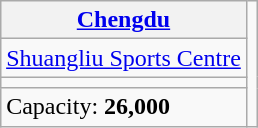<table class="wikitable" style="margin-left: auto; margin-right: auto; border: none;">
<tr>
<th><a href='#'>Chengdu</a></th>
<td rowspan="4"><br></td>
</tr>
<tr>
<td><a href='#'>Shuangliu Sports Centre</a></td>
</tr>
<tr>
<td><small></small></td>
</tr>
<tr>
<td>Capacity: <strong>26,000</strong></td>
</tr>
</table>
